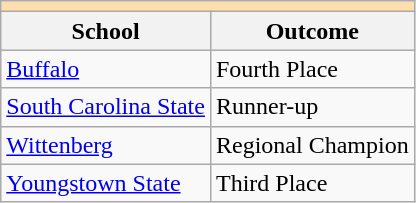<table class="wikitable" style="float:left; margin-right:1em;">
<tr>
<th colspan="3" style="background:#ffdead;"></th>
</tr>
<tr>
<th>School</th>
<th>Outcome</th>
</tr>
<tr>
<td><a href='#'>Buffalo</a></td>
<td>Fourth Place</td>
</tr>
<tr>
<td><a href='#'>South Carolina State</a></td>
<td>Runner-up</td>
</tr>
<tr>
<td><a href='#'>Wittenberg</a></td>
<td>Regional Champion</td>
</tr>
<tr>
<td><a href='#'>Youngstown State</a></td>
<td>Third Place</td>
</tr>
</table>
